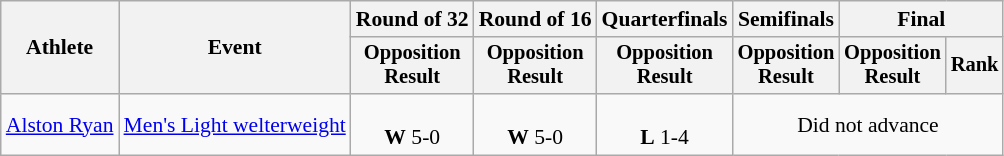<table class="wikitable" style="font-size:90%; text-align:center">
<tr>
<th rowspan=2>Athlete</th>
<th rowspan=2>Event</th>
<th>Round of 32</th>
<th>Round of 16</th>
<th>Quarterfinals</th>
<th>Semifinals</th>
<th colspan=2>Final</th>
</tr>
<tr style="font-size:95%">
<th>Opposition<br>Result</th>
<th>Opposition<br>Result</th>
<th>Opposition<br>Result</th>
<th>Opposition<br>Result</th>
<th>Opposition<br>Result</th>
<th>Rank</th>
</tr>
<tr>
<td align=left><a href='#'>Alston Ryan</a></td>
<td align=left><a href='#'>Men's Light welterweight</a></td>
<td><br><strong>W</strong> 5-0</td>
<td><br><strong>W</strong> 5-0</td>
<td><br><strong>L</strong> 1-4</td>
<td colspan="3">Did not advance</td>
</tr>
</table>
